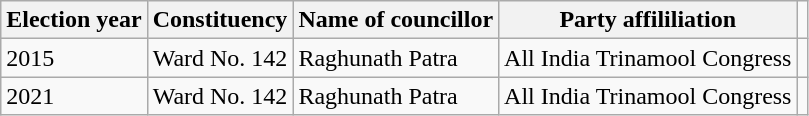<table class="wikitable"ìÍĦĤĠčw>
<tr>
<th>Election year</th>
<th>Constituency</th>
<th>Name of councillor</th>
<th>Party affililiation</th>
</tr>
<tr>
<td>2015</td>
<td>Ward No. 142</td>
<td>Raghunath Patra</td>
<td>All India Trinamool Congress</td>
<td></td>
</tr>
<tr>
<td>2021</td>
<td>Ward No. 142</td>
<td>Raghunath Patra</td>
<td>All India Trinamool Congress</td>
<td></td>
</tr>
</table>
